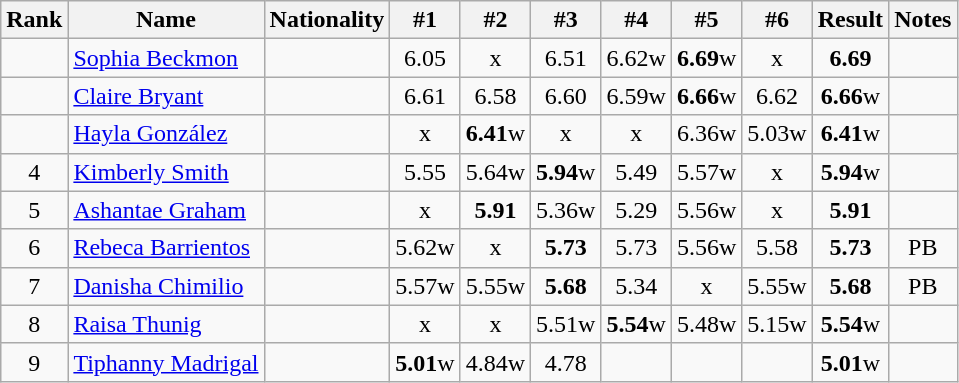<table class="wikitable sortable" style="text-align:center">
<tr>
<th>Rank</th>
<th>Name</th>
<th>Nationality</th>
<th>#1</th>
<th>#2</th>
<th>#3</th>
<th>#4</th>
<th>#5</th>
<th>#6</th>
<th>Result</th>
<th>Notes</th>
</tr>
<tr>
<td></td>
<td align=left><a href='#'>Sophia Beckmon</a></td>
<td align=left></td>
<td>6.05</td>
<td>x</td>
<td>6.51</td>
<td>6.62w</td>
<td><strong>6.69</strong>w</td>
<td>x</td>
<td><strong>6.69</strong></td>
<td></td>
</tr>
<tr>
<td></td>
<td align=left><a href='#'>Claire Bryant</a></td>
<td align=left></td>
<td>6.61</td>
<td>6.58</td>
<td>6.60</td>
<td>6.59w</td>
<td><strong>6.66</strong>w</td>
<td>6.62</td>
<td><strong>6.66</strong>w</td>
<td></td>
</tr>
<tr>
<td></td>
<td align=left><a href='#'>Hayla González</a></td>
<td align=left></td>
<td>x</td>
<td><strong>6.41</strong>w</td>
<td>x</td>
<td>x</td>
<td>6.36w</td>
<td>5.03w</td>
<td><strong>6.41</strong>w</td>
<td></td>
</tr>
<tr>
<td>4</td>
<td align=left><a href='#'>Kimberly Smith</a></td>
<td align=left></td>
<td>5.55</td>
<td>5.64w</td>
<td><strong>5.94</strong>w</td>
<td>5.49</td>
<td>5.57w</td>
<td>x</td>
<td><strong>5.94</strong>w</td>
<td></td>
</tr>
<tr>
<td>5</td>
<td align=left><a href='#'>Ashantae Graham</a></td>
<td align=left></td>
<td>x</td>
<td><strong>5.91</strong></td>
<td>5.36w</td>
<td>5.29</td>
<td>5.56w</td>
<td>x</td>
<td><strong>5.91</strong></td>
<td></td>
</tr>
<tr>
<td>6</td>
<td align=left><a href='#'>Rebeca Barrientos</a></td>
<td align=left></td>
<td>5.62w</td>
<td>x</td>
<td><strong>5.73</strong></td>
<td>5.73</td>
<td>5.56w</td>
<td>5.58</td>
<td><strong>5.73</strong></td>
<td>PB</td>
</tr>
<tr>
<td>7</td>
<td align=left><a href='#'>Danisha Chimilio</a></td>
<td align=left></td>
<td>5.57w</td>
<td>5.55w</td>
<td><strong>5.68</strong></td>
<td>5.34</td>
<td>x</td>
<td>5.55w</td>
<td><strong>5.68</strong></td>
<td>PB</td>
</tr>
<tr>
<td>8</td>
<td align=left><a href='#'>Raisa Thunig</a></td>
<td align=left></td>
<td>x</td>
<td>x</td>
<td>5.51w</td>
<td><strong>5.54</strong>w</td>
<td>5.48w</td>
<td>5.15w</td>
<td><strong>5.54</strong>w</td>
<td></td>
</tr>
<tr>
<td>9</td>
<td align=left><a href='#'>Tiphanny Madrigal</a></td>
<td align=left></td>
<td><strong>5.01</strong>w</td>
<td>4.84w</td>
<td>4.78</td>
<td></td>
<td></td>
<td></td>
<td><strong>5.01</strong>w</td>
<td></td>
</tr>
</table>
